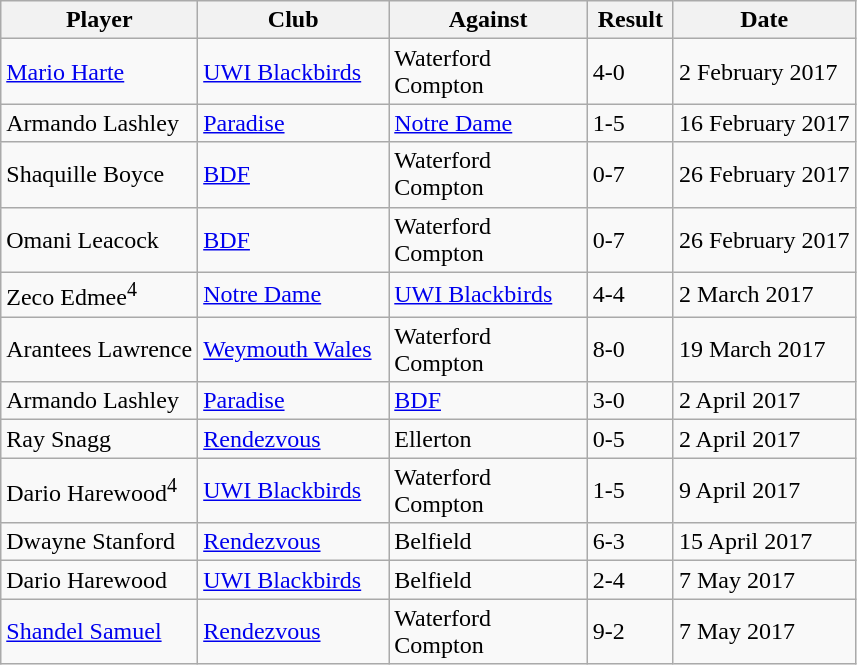<table class="wikitable" align="center">
<tr>
<th>Player</th>
<th width=120>Club</th>
<th width=125>Against</th>
<th width=50>Result</th>
<th>Date</th>
</tr>
<tr>
<td><a href='#'>Mario Harte</a></td>
<td><a href='#'>UWI Blackbirds</a></td>
<td>Waterford Compton</td>
<td>4-0</td>
<td>2 February 2017</td>
</tr>
<tr>
<td>Armando Lashley</td>
<td><a href='#'>Paradise</a></td>
<td><a href='#'>Notre Dame</a></td>
<td>1-5</td>
<td>16 February 2017</td>
</tr>
<tr>
<td>Shaquille Boyce</td>
<td><a href='#'>BDF</a></td>
<td>Waterford Compton</td>
<td>0-7</td>
<td>26 February 2017</td>
</tr>
<tr>
<td>Omani Leacock</td>
<td><a href='#'>BDF</a></td>
<td>Waterford Compton</td>
<td>0-7</td>
<td>26 February 2017</td>
</tr>
<tr>
<td>Zeco Edmee<sup>4</sup></td>
<td><a href='#'>Notre Dame</a></td>
<td><a href='#'>UWI Blackbirds</a></td>
<td>4-4</td>
<td>2 March 2017</td>
</tr>
<tr>
<td>Arantees Lawrence</td>
<td><a href='#'>Weymouth Wales</a></td>
<td>Waterford Compton</td>
<td>8-0</td>
<td>19 March 2017</td>
</tr>
<tr>
<td>Armando Lashley</td>
<td><a href='#'>Paradise</a></td>
<td><a href='#'>BDF</a></td>
<td>3-0</td>
<td>2 April 2017</td>
</tr>
<tr>
<td>Ray Snagg</td>
<td><a href='#'>Rendezvous</a></td>
<td>Ellerton</td>
<td>0-5</td>
<td>2 April 2017</td>
</tr>
<tr>
<td>Dario Harewood<sup>4</sup></td>
<td><a href='#'>UWI Blackbirds</a></td>
<td>Waterford Compton</td>
<td>1-5</td>
<td>9 April 2017</td>
</tr>
<tr>
<td>Dwayne Stanford</td>
<td><a href='#'>Rendezvous</a></td>
<td>Belfield</td>
<td>6-3</td>
<td>15 April 2017</td>
</tr>
<tr>
<td>Dario Harewood</td>
<td><a href='#'>UWI Blackbirds</a></td>
<td>Belfield</td>
<td>2-4</td>
<td>7 May 2017</td>
</tr>
<tr>
<td><a href='#'>Shandel Samuel</a></td>
<td><a href='#'>Rendezvous</a></td>
<td>Waterford Compton</td>
<td>9-2</td>
<td>7 May 2017</td>
</tr>
</table>
